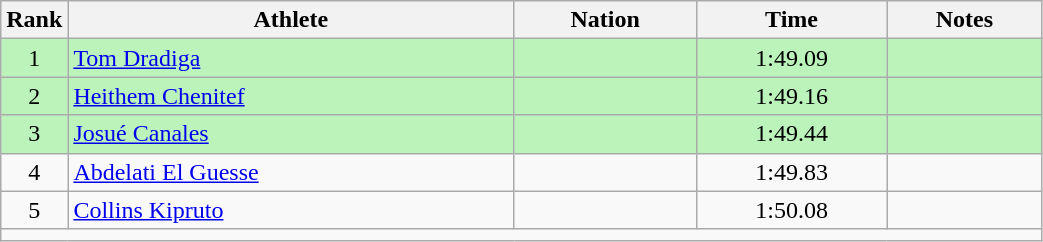<table class="wikitable sortable" style="text-align:center;width: 55%;">
<tr>
<th scope="col" style="width: 10px;">Rank</th>
<th scope="col">Athlete</th>
<th scope="col">Nation</th>
<th scope="col">Time</th>
<th scope="col">Notes</th>
</tr>
<tr bgcolor=bbf3bb>
<td>1</td>
<td align=left><a href='#'>Tom Dradiga</a></td>
<td align=left></td>
<td>1:49.09</td>
<td></td>
</tr>
<tr bgcolor=bbf3bb>
<td>2</td>
<td align=left><a href='#'>Heithem Chenitef</a></td>
<td align=left></td>
<td>1:49.16</td>
<td></td>
</tr>
<tr bgcolor=bbf3bb>
<td>3</td>
<td align=left><a href='#'>Josué Canales</a></td>
<td align=left></td>
<td>1:49.44</td>
<td></td>
</tr>
<tr>
<td>4</td>
<td align=left><a href='#'>Abdelati El Guesse</a></td>
<td align=left></td>
<td>1:49.83</td>
<td></td>
</tr>
<tr>
<td>5</td>
<td align=left><a href='#'>Collins Kipruto</a></td>
<td align=left></td>
<td>1:50.08</td>
<td></td>
</tr>
<tr class="sortbottom">
<td colspan="5"></td>
</tr>
</table>
